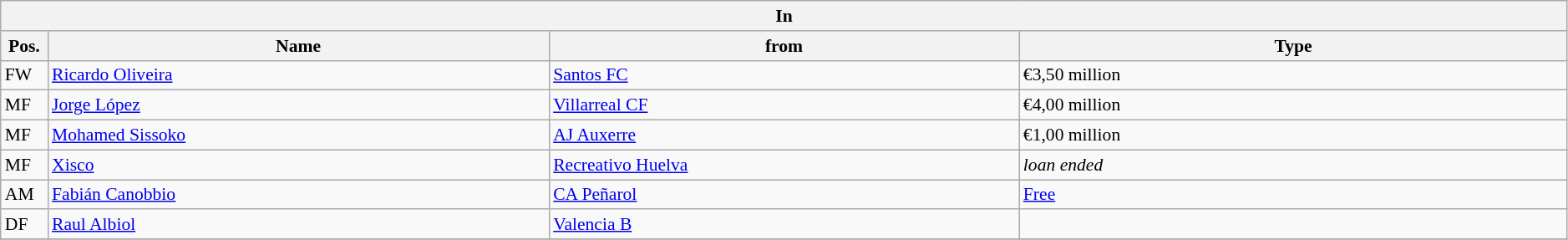<table class="wikitable" style="font-size:90%;width:99%;">
<tr>
<th colspan="4">In</th>
</tr>
<tr>
<th width=3%>Pos.</th>
<th width=32%>Name</th>
<th width=30%>from</th>
<th width=35%>Type</th>
</tr>
<tr>
<td>FW</td>
<td><a href='#'>Ricardo Oliveira</a></td>
<td><a href='#'>Santos FC</a></td>
<td>€3,50 million</td>
</tr>
<tr>
<td>MF</td>
<td><a href='#'>Jorge López</a></td>
<td><a href='#'>Villarreal CF</a></td>
<td>€4,00 million</td>
</tr>
<tr>
<td>MF</td>
<td><a href='#'>Mohamed Sissoko</a></td>
<td><a href='#'>AJ Auxerre</a></td>
<td>€1,00 million</td>
</tr>
<tr>
<td>MF</td>
<td><a href='#'>Xisco</a></td>
<td><a href='#'>Recreativo Huelva</a></td>
<td><em>loan ended</em></td>
</tr>
<tr>
<td>AM</td>
<td><a href='#'>Fabián Canobbio</a></td>
<td><a href='#'>CA Peñarol</a></td>
<td><a href='#'>Free</a></td>
</tr>
<tr>
<td>DF</td>
<td><a href='#'>Raul Albiol</a></td>
<td><a href='#'>Valencia B</a></td>
<td></td>
</tr>
<tr>
</tr>
</table>
